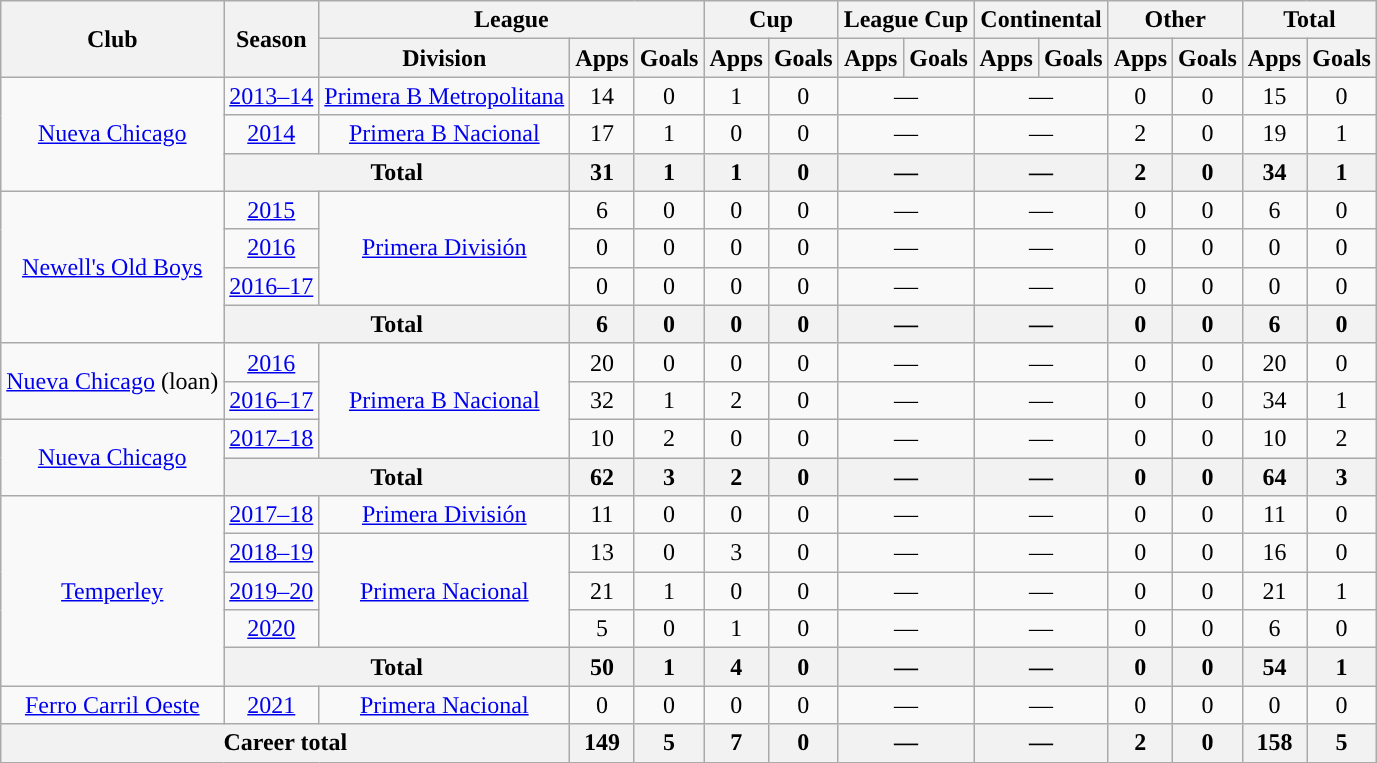<table class="wikitable" style="text-align:center">
<tr>
<th rowspan="2">Club</th>
<th rowspan="2">Season</th>
<th colspan="3">League</th>
<th colspan="2">Cup</th>
<th colspan="2">League Cup</th>
<th colspan="2">Continental</th>
<th colspan="2">Other</th>
<th colspan="2">Total</th>
</tr>
<tr>
<th>Division</th>
<th>Apps</th>
<th>Goals</th>
<th>Apps</th>
<th>Goals</th>
<th>Apps</th>
<th>Goals</th>
<th>Apps</th>
<th>Goals</th>
<th>Apps</th>
<th>Goals</th>
<th>Apps</th>
<th>Goals</th>
</tr>
<tr>
<td rowspan="3"><a href='#'>Nueva Chicago</a></td>
<td><a href='#'>2013–14</a></td>
<td rowspan="1"><a href='#'>Primera B Metropolitana</a></td>
<td>14</td>
<td>0</td>
<td>1</td>
<td>0</td>
<td colspan="2">—</td>
<td colspan="2">—</td>
<td>0</td>
<td>0</td>
<td>15</td>
<td>0</td>
</tr>
<tr>
<td><a href='#'>2014</a></td>
<td rowspan="1"><a href='#'>Primera B Nacional</a></td>
<td>17</td>
<td>1</td>
<td>0</td>
<td>0</td>
<td colspan="2">—</td>
<td colspan="2">—</td>
<td>2</td>
<td>0</td>
<td>19</td>
<td>1</td>
</tr>
<tr>
<th colspan="2">Total</th>
<th>31</th>
<th>1</th>
<th>1</th>
<th>0</th>
<th colspan="2">—</th>
<th colspan="2">—</th>
<th>2</th>
<th>0</th>
<th>34</th>
<th>1</th>
</tr>
<tr>
<td rowspan="4"><a href='#'>Newell's Old Boys</a></td>
<td><a href='#'>2015</a></td>
<td rowspan="3"><a href='#'>Primera División</a></td>
<td>6</td>
<td>0</td>
<td>0</td>
<td>0</td>
<td colspan="2">—</td>
<td colspan="2">—</td>
<td>0</td>
<td>0</td>
<td>6</td>
<td>0</td>
</tr>
<tr>
<td><a href='#'>2016</a></td>
<td>0</td>
<td>0</td>
<td>0</td>
<td>0</td>
<td colspan="2">—</td>
<td colspan="2">—</td>
<td>0</td>
<td>0</td>
<td>0</td>
<td>0</td>
</tr>
<tr>
<td><a href='#'>2016–17</a></td>
<td>0</td>
<td>0</td>
<td>0</td>
<td>0</td>
<td colspan="2">—</td>
<td colspan="2">—</td>
<td>0</td>
<td>0</td>
<td>0</td>
<td>0</td>
</tr>
<tr>
<th colspan="2">Total</th>
<th>6</th>
<th>0</th>
<th>0</th>
<th>0</th>
<th colspan="2">—</th>
<th colspan="2">—</th>
<th>0</th>
<th>0</th>
<th>6</th>
<th>0</th>
</tr>
<tr>
<td rowspan="2"><a href='#'>Nueva Chicago</a> (loan)</td>
<td><a href='#'>2016</a></td>
<td rowspan="3"><a href='#'>Primera B Nacional</a></td>
<td>20</td>
<td>0</td>
<td>0</td>
<td>0</td>
<td colspan="2">—</td>
<td colspan="2">—</td>
<td>0</td>
<td>0</td>
<td>20</td>
<td>0</td>
</tr>
<tr>
<td><a href='#'>2016–17</a></td>
<td>32</td>
<td>1</td>
<td>2</td>
<td>0</td>
<td colspan="2">—</td>
<td colspan="2">—</td>
<td>0</td>
<td>0</td>
<td>34</td>
<td>1</td>
</tr>
<tr>
<td rowspan="2"><a href='#'>Nueva Chicago</a></td>
<td><a href='#'>2017–18</a></td>
<td>10</td>
<td>2</td>
<td>0</td>
<td>0</td>
<td colspan="2">—</td>
<td colspan="2">—</td>
<td>0</td>
<td>0</td>
<td>10</td>
<td>2</td>
</tr>
<tr>
<th colspan="2">Total</th>
<th>62</th>
<th>3</th>
<th>2</th>
<th>0</th>
<th colspan="2">—</th>
<th colspan="2">—</th>
<th>0</th>
<th>0</th>
<th>64</th>
<th>3</th>
</tr>
<tr>
<td rowspan="5"><a href='#'>Temperley</a></td>
<td><a href='#'>2017–18</a></td>
<td rowspan="1"><a href='#'>Primera División</a></td>
<td>11</td>
<td>0</td>
<td>0</td>
<td>0</td>
<td colspan="2">—</td>
<td colspan="2">—</td>
<td>0</td>
<td>0</td>
<td>11</td>
<td>0</td>
</tr>
<tr>
<td><a href='#'>2018–19</a></td>
<td rowspan="3"><a href='#'>Primera Nacional</a></td>
<td>13</td>
<td>0</td>
<td>3</td>
<td>0</td>
<td colspan="2">—</td>
<td colspan="2">—</td>
<td>0</td>
<td>0</td>
<td>16</td>
<td>0</td>
</tr>
<tr>
<td><a href='#'>2019–20</a></td>
<td>21</td>
<td>1</td>
<td>0</td>
<td>0</td>
<td colspan="2">—</td>
<td colspan="2">—</td>
<td>0</td>
<td>0</td>
<td>21</td>
<td>1</td>
</tr>
<tr>
<td><a href='#'>2020</a></td>
<td>5</td>
<td>0</td>
<td>1</td>
<td>0</td>
<td colspan="2">—</td>
<td colspan="2">—</td>
<td>0</td>
<td>0</td>
<td>6</td>
<td>0</td>
</tr>
<tr>
<th colspan="2">Total</th>
<th>50</th>
<th>1</th>
<th>4</th>
<th>0</th>
<th colspan="2">—</th>
<th colspan="2">—</th>
<th>0</th>
<th>0</th>
<th>54</th>
<th>1</th>
</tr>
<tr>
<td rowspan="1"><a href='#'>Ferro Carril Oeste</a></td>
<td><a href='#'>2021</a></td>
<td rowspan="1"><a href='#'>Primera Nacional</a></td>
<td>0</td>
<td>0</td>
<td>0</td>
<td>0</td>
<td colspan="2">—</td>
<td colspan="2">—</td>
<td>0</td>
<td>0</td>
<td>0</td>
<td>0</td>
</tr>
<tr>
<th colspan="3">Career total</th>
<th>149</th>
<th>5</th>
<th>7</th>
<th>0</th>
<th colspan="2">—</th>
<th colspan="2">—</th>
<th>2</th>
<th>0</th>
<th>158</th>
<th>5</th>
</tr>
</table>
